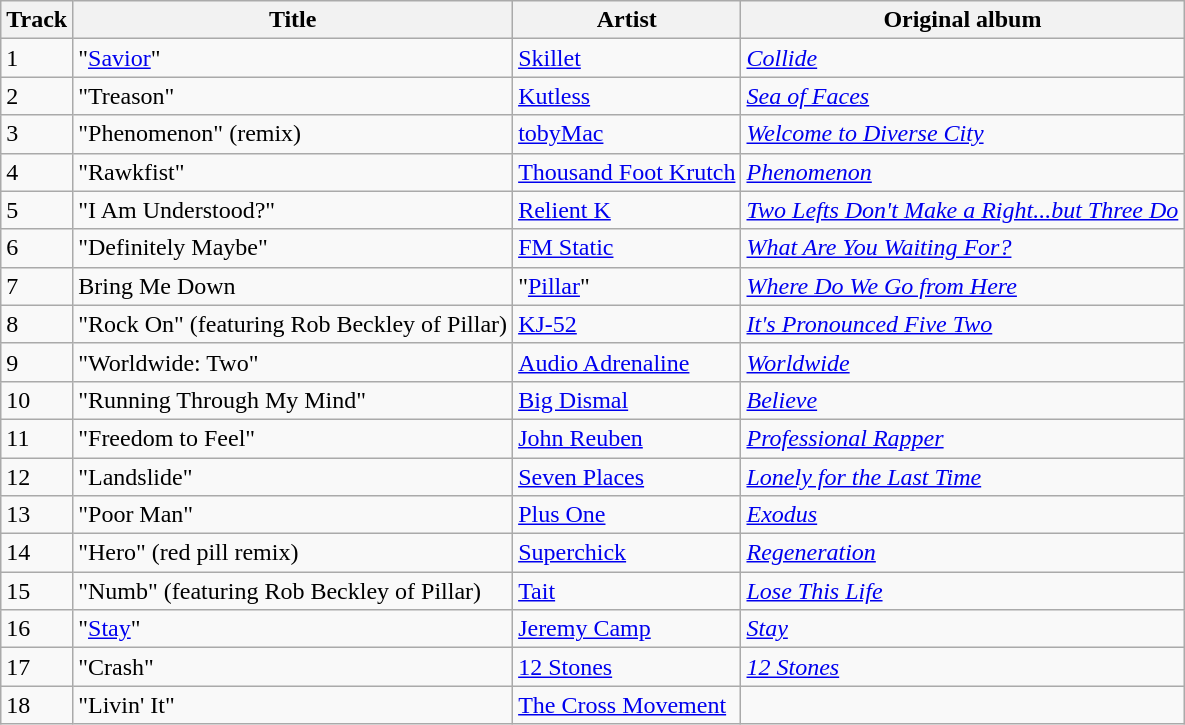<table class="wikitable">
<tr>
<th>Track</th>
<th>Title</th>
<th>Artist</th>
<th>Original album</th>
</tr>
<tr>
<td>1</td>
<td>"<a href='#'>Savior</a>"</td>
<td><a href='#'>Skillet</a></td>
<td><em><a href='#'>Collide</a></em></td>
</tr>
<tr style="text-align:left; vertical-align:top;">
<td>2</td>
<td>"Treason"</td>
<td><a href='#'>Kutless</a></td>
<td><em><a href='#'>Sea of Faces</a></em></td>
</tr>
<tr style="text-align:left; vertical-align:top;">
<td>3</td>
<td>"Phenomenon" (remix)</td>
<td><a href='#'>tobyMac</a></td>
<td><em><a href='#'>Welcome to Diverse City</a></em></td>
</tr>
<tr>
<td>4</td>
<td>"Rawkfist"</td>
<td><a href='#'>Thousand Foot Krutch</a></td>
<td><em><a href='#'>Phenomenon</a></em></td>
</tr>
<tr style="text-align:left; vertical-align:top;">
<td>5</td>
<td>"I Am Understood?"</td>
<td><a href='#'>Relient K</a></td>
<td><em><a href='#'>Two Lefts Don't Make a Right...but Three Do</a></em></td>
</tr>
<tr style="text-align:left; vertical-align:top;">
<td>6</td>
<td>"Definitely Maybe"</td>
<td><a href='#'>FM Static</a></td>
<td><em><a href='#'>What Are You Waiting For?</a></em></td>
</tr>
<tr>
<td>7</td>
<td>Bring Me Down</td>
<td>"<a href='#'>Pillar</a>"</td>
<td><em><a href='#'>Where Do We Go from Here</a></em></td>
</tr>
<tr style="text-align:left; vertical-align:top;">
<td>8</td>
<td>"Rock On" (featuring Rob Beckley of Pillar)</td>
<td><a href='#'>KJ-52</a></td>
<td><em><a href='#'>It's Pronounced Five Two</a></em></td>
</tr>
<tr>
<td>9</td>
<td>"Worldwide: Two"</td>
<td><a href='#'>Audio Adrenaline</a></td>
<td><em><a href='#'>Worldwide</a></em></td>
</tr>
<tr>
<td>10</td>
<td>"Running Through My Mind"</td>
<td><a href='#'>Big Dismal</a></td>
<td><em><a href='#'>Believe</a></em></td>
</tr>
<tr style="text-align:left; vertical-align:top;">
<td>11</td>
<td>"Freedom to Feel"</td>
<td><a href='#'>John Reuben</a></td>
<td><em><a href='#'>Professional Rapper</a></em></td>
</tr>
<tr style="text-align:left; vertical-align:top;">
<td>12</td>
<td>"Landslide"</td>
<td><a href='#'>Seven Places</a></td>
<td><em><a href='#'>Lonely for the Last Time</a></em></td>
</tr>
<tr>
<td>13</td>
<td>"Poor Man"</td>
<td><a href='#'>Plus One</a></td>
<td><em><a href='#'>Exodus</a></em></td>
</tr>
<tr>
<td>14</td>
<td>"Hero" (red pill remix)</td>
<td><a href='#'>Superchick</a></td>
<td><em><a href='#'>Regeneration</a></em></td>
</tr>
<tr style="text-align:left; vertical-align:top;">
<td>15</td>
<td>"Numb" (featuring Rob Beckley of Pillar)</td>
<td><a href='#'>Tait</a></td>
<td><em><a href='#'>Lose This Life</a></em></td>
</tr>
<tr>
<td>16</td>
<td>"<a href='#'>Stay</a>"</td>
<td><a href='#'>Jeremy Camp</a></td>
<td><em><a href='#'>Stay</a></em></td>
</tr>
<tr>
<td>17</td>
<td>"Crash"</td>
<td><a href='#'>12 Stones</a></td>
<td><em><a href='#'>12 Stones</a></em></td>
</tr>
<tr style="text-align:left; vertical-align:top;">
<td>18</td>
<td>"Livin' It"</td>
<td><a href='#'>The Cross Movement</a></td>
<td></td>
</tr>
</table>
